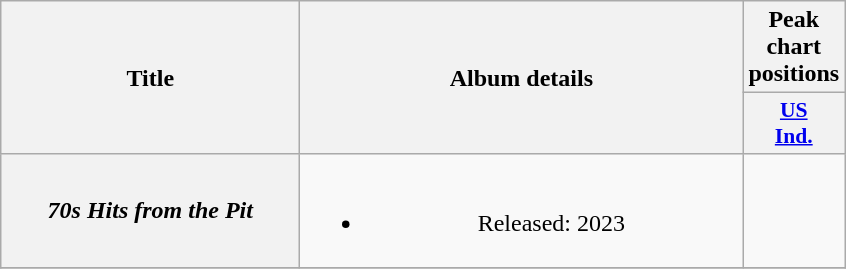<table class="wikitable plainrowheaders" style="text-align:center;">
<tr>
<th scope="col" rowspan="2" style="width:12em;">Title</th>
<th scope="col" rowspan="2" style="width:18em;">Album details</th>
<th scope="col" colspan="1">Peak chart positions</th>
</tr>
<tr>
<th scope="col" style="width:3em;font-size:90%;"><a href='#'>US<br>Ind.</a><br></th>
</tr>
<tr>
<th scope="row"><em>70s Hits from the Pit</em></th>
<td><br><ul><li>Released: 2023</li></ul></td>
<td></td>
</tr>
<tr>
</tr>
</table>
